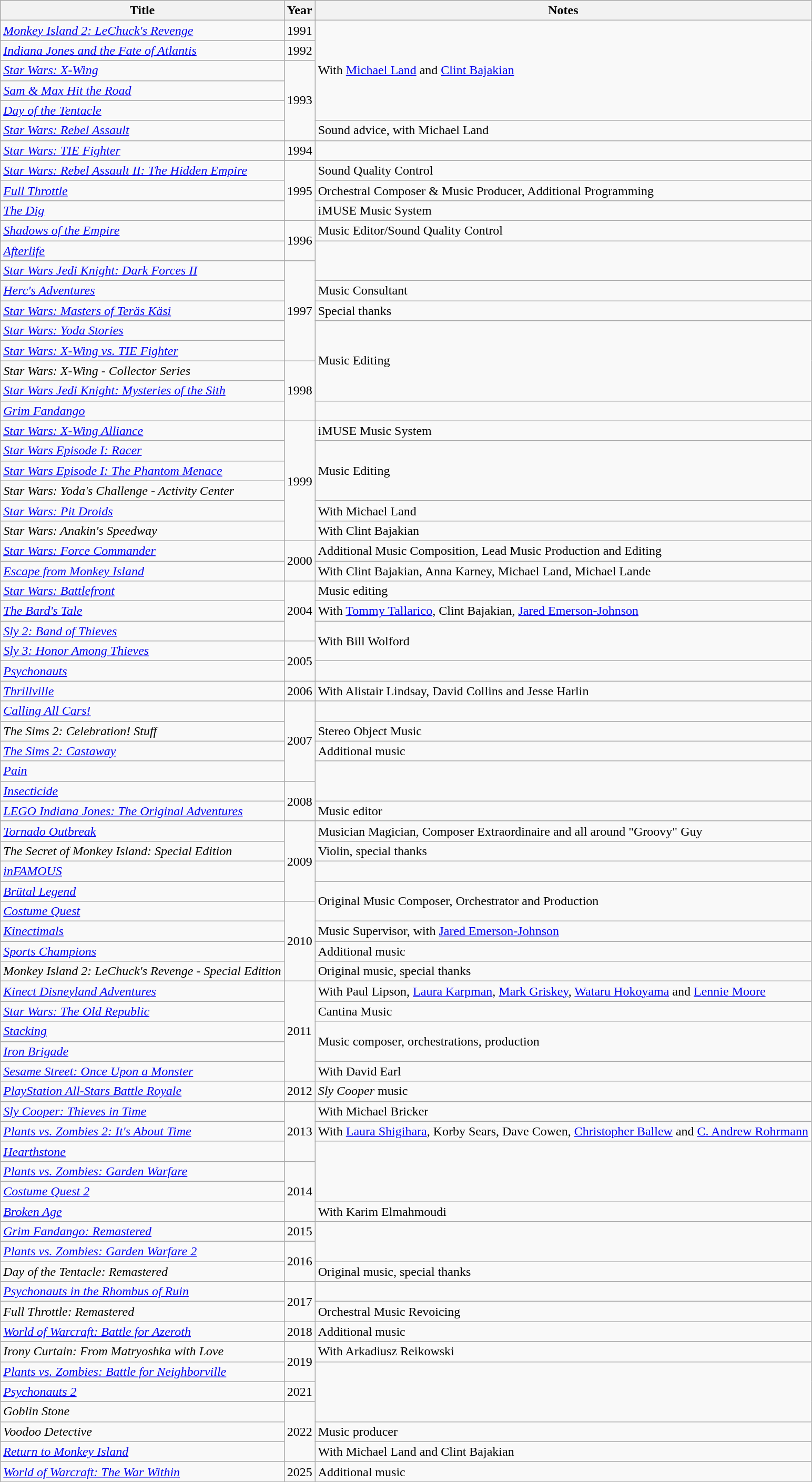<table class="wikitable sortable">
<tr>
<th>Title</th>
<th>Year</th>
<th>Notes</th>
</tr>
<tr>
<td><em><a href='#'>Monkey Island 2: LeChuck's Revenge</a></em></td>
<td>1991</td>
<td rowspan ="5">With <a href='#'>Michael Land</a> and <a href='#'>Clint Bajakian</a></td>
</tr>
<tr>
<td><em><a href='#'>Indiana Jones and the Fate of Atlantis</a></em></td>
<td>1992</td>
</tr>
<tr>
<td><em><a href='#'>Star Wars: X-Wing</a></em></td>
<td rowspan ="4">1993</td>
</tr>
<tr>
<td><em><a href='#'>Sam & Max Hit the Road</a></em></td>
</tr>
<tr>
<td><em><a href='#'>Day of the Tentacle</a></em></td>
</tr>
<tr>
<td><em><a href='#'>Star Wars: Rebel Assault</a></em></td>
<td>Sound advice, with Michael Land</td>
</tr>
<tr>
<td><em><a href='#'>Star Wars: TIE Fighter</a></em></td>
<td>1994</td>
<td></td>
</tr>
<tr>
<td><em><a href='#'>Star Wars: Rebel Assault II: The Hidden Empire</a></em></td>
<td rowspan ="3">1995</td>
<td>Sound Quality Control</td>
</tr>
<tr>
<td><em><a href='#'>Full Throttle</a></em></td>
<td>Orchestral Composer & Music Producer, Additional Programming</td>
</tr>
<tr>
<td><em><a href='#'>The Dig</a></em></td>
<td>iMUSE Music System</td>
</tr>
<tr>
<td><em><a href='#'>Shadows of the Empire</a></em></td>
<td rowspan ="2">1996</td>
<td>Music Editor/Sound Quality Control</td>
</tr>
<tr>
<td><em><a href='#'>Afterlife</a></em></td>
<td rowspan ="2"></td>
</tr>
<tr>
<td><em><a href='#'>Star Wars Jedi Knight: Dark Forces II</a></em></td>
<td rowspan ="5">1997</td>
</tr>
<tr>
<td><em><a href='#'>Herc's Adventures</a></em></td>
<td>Music Consultant</td>
</tr>
<tr>
<td><em><a href='#'>Star Wars: Masters of Teräs Käsi</a></em></td>
<td>Special thanks</td>
</tr>
<tr>
<td><em><a href='#'>Star Wars: Yoda Stories</a></em></td>
<td rowspan ="4">Music Editing</td>
</tr>
<tr>
<td><em><a href='#'>Star Wars: X-Wing vs. TIE Fighter</a></em></td>
</tr>
<tr>
<td><em>Star Wars: X-Wing - Collector Series</em></td>
<td rowspan ="3">1998</td>
</tr>
<tr>
<td><em><a href='#'>Star Wars Jedi Knight: Mysteries of the Sith</a></em></td>
</tr>
<tr>
<td><em><a href='#'>Grim Fandango</a></em></td>
<td></td>
</tr>
<tr>
<td><em><a href='#'>Star Wars: X-Wing Alliance</a></em></td>
<td rowspan="6">1999</td>
<td>iMUSE Music System</td>
</tr>
<tr>
<td><em><a href='#'>Star Wars Episode I: Racer</a></em></td>
<td rowspan="3">Music Editing</td>
</tr>
<tr>
<td><em><a href='#'>Star Wars Episode I: The Phantom Menace</a></em></td>
</tr>
<tr>
<td><em>Star Wars: Yoda's Challenge - Activity Center</em></td>
</tr>
<tr>
<td><em><a href='#'>Star Wars: Pit Droids</a></em></td>
<td>With Michael Land</td>
</tr>
<tr>
<td><em>Star Wars: Anakin's Speedway</em></td>
<td>With Clint Bajakian</td>
</tr>
<tr>
<td><em><a href='#'>Star Wars: Force Commander</a></em></td>
<td rowspan="2">2000</td>
<td>Additional Music Composition, Lead Music Production and Editing</td>
</tr>
<tr>
<td><em><a href='#'>Escape from Monkey Island</a></em></td>
<td>With Clint Bajakian, Anna Karney, Michael Land, Michael Lande</td>
</tr>
<tr>
<td><em><a href='#'>Star Wars: Battlefront</a></em></td>
<td rowspan="3">2004</td>
<td>Music editing</td>
</tr>
<tr>
<td><em><a href='#'>The Bard's Tale</a></em></td>
<td>With <a href='#'>Tommy Tallarico</a>, Clint Bajakian, <a href='#'>Jared Emerson-Johnson</a></td>
</tr>
<tr>
<td><em><a href='#'>Sly 2: Band of Thieves</a></em></td>
<td rowspan="2">With Bill Wolford</td>
</tr>
<tr>
<td><em><a href='#'>Sly 3: Honor Among Thieves</a></em></td>
<td rowspan="2">2005</td>
</tr>
<tr>
<td><em><a href='#'>Psychonauts</a></em></td>
<td></td>
</tr>
<tr>
<td><em><a href='#'>Thrillville</a></em></td>
<td>2006</td>
<td>With Alistair Lindsay, David Collins and Jesse Harlin</td>
</tr>
<tr>
<td><em><a href='#'>Calling All Cars!</a></em></td>
<td rowspan="4">2007</td>
<td></td>
</tr>
<tr>
<td><em>The Sims 2: Celebration! Stuff</em></td>
<td>Stereo Object Music</td>
</tr>
<tr>
<td><em><a href='#'>The Sims 2: Castaway</a></em></td>
<td>Additional music</td>
</tr>
<tr>
<td><em><a href='#'>Pain</a></em></td>
<td rowspan="2"></td>
</tr>
<tr>
<td><em><a href='#'>Insecticide</a></em></td>
<td rowspan="2">2008</td>
</tr>
<tr>
<td><em><a href='#'>LEGO Indiana Jones: The Original Adventures</a></em></td>
<td>Music editor</td>
</tr>
<tr>
<td><em><a href='#'>Tornado Outbreak</a></em></td>
<td rowspan="4">2009</td>
<td>Musician Magician, Composer Extraordinaire and all around "Groovy" Guy</td>
</tr>
<tr>
<td><em>The Secret of Monkey Island: Special Edition</em></td>
<td>Violin, special thanks</td>
</tr>
<tr>
<td><em><a href='#'>inFAMOUS</a></em></td>
<td></td>
</tr>
<tr>
<td><em><a href='#'>Brütal Legend</a></em></td>
<td rowspan="2">Original Music Composer, Orchestrator and Production</td>
</tr>
<tr>
<td><em><a href='#'>Costume Quest</a></em></td>
<td rowspan="4">2010</td>
</tr>
<tr>
<td><em><a href='#'>Kinectimals</a></em></td>
<td>Music Supervisor, with <a href='#'>Jared Emerson-Johnson</a></td>
</tr>
<tr>
<td><em><a href='#'>Sports Champions</a></em></td>
<td>Additional music</td>
</tr>
<tr>
<td><em>Monkey Island 2: LeChuck's Revenge - Special Edition</em></td>
<td>Original music, special thanks</td>
</tr>
<tr>
<td><em><a href='#'>Kinect Disneyland Adventures</a></em></td>
<td rowspan="5">2011</td>
<td>With Paul Lipson, <a href='#'>Laura Karpman</a>, <a href='#'>Mark Griskey</a>, <a href='#'>Wataru Hokoyama</a> and <a href='#'>Lennie Moore</a></td>
</tr>
<tr>
<td><em><a href='#'>Star Wars: The Old Republic</a></em></td>
<td>Cantina Music</td>
</tr>
<tr>
<td><em><a href='#'>Stacking</a></em></td>
<td rowspan="2">Music composer, orchestrations, production</td>
</tr>
<tr>
<td><em><a href='#'>Iron Brigade</a></em></td>
</tr>
<tr>
<td><em><a href='#'>Sesame Street: Once Upon a Monster</a></em></td>
<td>With David Earl</td>
</tr>
<tr>
<td><em><a href='#'>PlayStation All-Stars Battle Royale</a></em></td>
<td>2012</td>
<td><em>Sly Cooper</em> music</td>
</tr>
<tr>
<td><em><a href='#'>Sly Cooper: Thieves in Time</a></em></td>
<td rowspan="3">2013</td>
<td>With Michael Bricker</td>
</tr>
<tr>
<td><em><a href='#'>Plants vs. Zombies 2: It's About Time</a></em></td>
<td>With <a href='#'>Laura Shigihara</a>, Korby Sears, Dave Cowen, <a href='#'>Christopher Ballew</a> and <a href='#'>C. Andrew Rohrmann</a></td>
</tr>
<tr>
<td><em><a href='#'>Hearthstone</a></em></td>
<td rowspan="3"></td>
</tr>
<tr>
<td><em><a href='#'>Plants vs. Zombies: Garden Warfare</a></em></td>
<td rowspan="3">2014</td>
</tr>
<tr>
<td><em><a href='#'>Costume Quest 2</a></em></td>
</tr>
<tr>
<td><em><a href='#'>Broken Age</a></em></td>
<td>With Karim Elmahmoudi</td>
</tr>
<tr>
<td><em><a href='#'>Grim Fandango: Remastered</a></em></td>
<td>2015</td>
<td rowspan="2"></td>
</tr>
<tr>
<td><em><a href='#'>Plants vs. Zombies: Garden Warfare 2</a></em></td>
<td rowspan="2">2016</td>
</tr>
<tr>
<td><em>Day of the Tentacle: Remastered</em></td>
<td>Original music, special thanks</td>
</tr>
<tr>
<td><em><a href='#'>Psychonauts in the Rhombus of Ruin</a></em></td>
<td rowspan="2">2017</td>
<td></td>
</tr>
<tr>
<td><em>Full Throttle: Remastered</em></td>
<td>Orchestral Music Revoicing</td>
</tr>
<tr>
<td><em><a href='#'>World of Warcraft: Battle for Azeroth</a></em></td>
<td>2018</td>
<td>Additional music</td>
</tr>
<tr>
<td><em>Irony Curtain: From Matryoshka with Love</em></td>
<td rowspan="2">2019</td>
<td>With Arkadiusz Reikowski</td>
</tr>
<tr>
<td><em><a href='#'>Plants vs. Zombies: Battle for Neighborville</a></em></td>
<td rowspan="3"></td>
</tr>
<tr>
<td><em><a href='#'>Psychonauts 2</a></em></td>
<td>2021</td>
</tr>
<tr>
<td><em>Goblin Stone</em> </td>
<td rowspan="3">2022</td>
</tr>
<tr>
<td><em>Voodoo Detective</em></td>
<td>Music producer</td>
</tr>
<tr>
<td><em><a href='#'>Return to Monkey Island</a></em></td>
<td>With Michael Land and Clint Bajakian</td>
</tr>
<tr>
<td><a href='#'><em>World of Warcraft: The War Within</em></a></td>
<td>2025</td>
<td>Additional music</td>
</tr>
</table>
